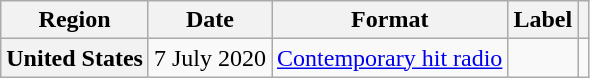<table class="wikitable sortable plainrowheaders">
<tr>
<th scope="col">Region</th>
<th scope="col">Date</th>
<th scope="col">Format</th>
<th scope="col">Label</th>
<th scope="col" class="unsortable"></th>
</tr>
<tr>
<th scope="row">United States</th>
<td>7 July 2020</td>
<td><a href='#'>Contemporary hit radio</a></td>
<td></td>
<td style="text-align:center"></td>
</tr>
</table>
